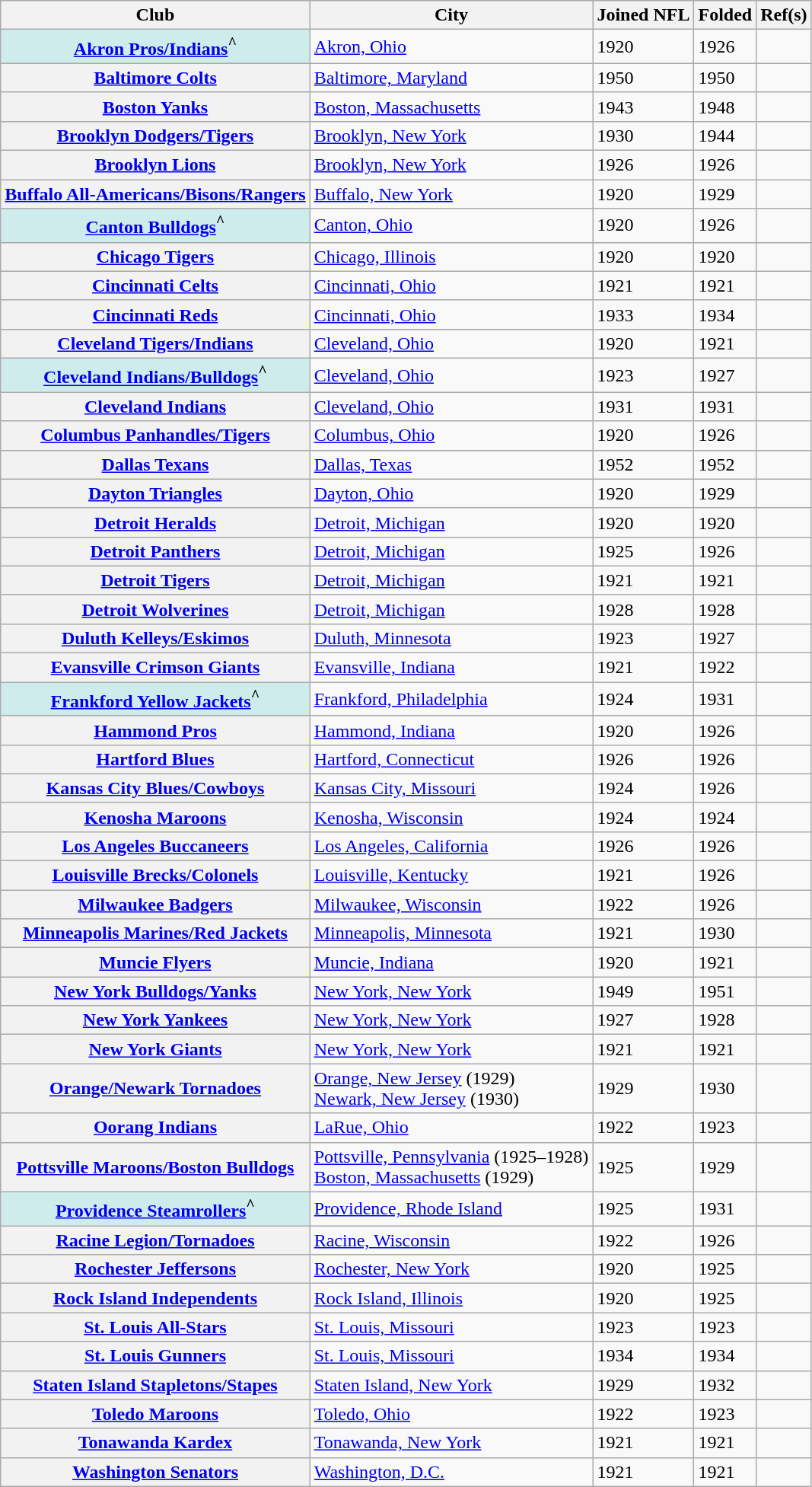<table class="wikitable plainrowheaders sortable">
<tr>
<th scope="col">Club</th>
<th scope="col">City</th>
<th scope="col">Joined NFL</th>
<th scope="col">Folded</th>
<th scope="col" class=unsortable>Ref(s)</th>
</tr>
<tr>
<th scope="row" style="background-color:#cfecec;"><a href='#'>Akron Pros/Indians</a><sup>^</sup></th>
<td><a href='#'>Akron, Ohio</a></td>
<td>1920</td>
<td>1926</td>
<td></td>
</tr>
<tr>
<th scope="row"><a href='#'>Baltimore Colts</a></th>
<td><a href='#'>Baltimore, Maryland</a></td>
<td>1950</td>
<td>1950</td>
<td></td>
</tr>
<tr>
<th scope="row"><a href='#'>Boston Yanks</a></th>
<td><a href='#'>Boston, Massachusetts</a></td>
<td>1943</td>
<td>1948</td>
<td></td>
</tr>
<tr>
<th scope="row"><a href='#'>Brooklyn Dodgers/Tigers</a></th>
<td><a href='#'>Brooklyn, New York</a></td>
<td>1930</td>
<td>1944</td>
<td></td>
</tr>
<tr>
<th scope="row"><a href='#'>Brooklyn Lions</a></th>
<td><a href='#'>Brooklyn, New York</a></td>
<td>1926</td>
<td>1926</td>
<td></td>
</tr>
<tr>
<th scope="row"><a href='#'>Buffalo All-Americans/Bisons/Rangers</a></th>
<td><a href='#'>Buffalo, New York</a></td>
<td>1920</td>
<td>1929</td>
<td></td>
</tr>
<tr>
<th scope="row" style="background-color:#cfecec;"><a href='#'>Canton Bulldogs</a><sup>^</sup></th>
<td><a href='#'>Canton, Ohio</a></td>
<td>1920</td>
<td>1926</td>
<td></td>
</tr>
<tr>
<th scope="row"><a href='#'>Chicago Tigers</a></th>
<td><a href='#'>Chicago, Illinois</a></td>
<td>1920</td>
<td>1920</td>
<td></td>
</tr>
<tr>
<th scope="row"><a href='#'>Cincinnati Celts</a></th>
<td><a href='#'>Cincinnati, Ohio</a></td>
<td>1921</td>
<td>1921</td>
<td></td>
</tr>
<tr>
<th scope="row"><a href='#'>Cincinnati Reds</a></th>
<td><a href='#'>Cincinnati, Ohio</a></td>
<td>1933</td>
<td datasortvalue="1934.1">1934</td>
<td></td>
</tr>
<tr>
<th scope="row"><a href='#'>Cleveland Tigers/Indians</a></th>
<td><a href='#'>Cleveland, Ohio</a></td>
<td>1920</td>
<td>1921</td>
<td></td>
</tr>
<tr>
<th scope="row" style="background-color:#cfecec;"><a href='#'>Cleveland Indians/Bulldogs</a><sup>^</sup></th>
<td><a href='#'>Cleveland, Ohio</a></td>
<td>1923</td>
<td>1927</td>
<td></td>
</tr>
<tr>
<th scope="row"><a href='#'>Cleveland Indians</a></th>
<td><a href='#'>Cleveland, Ohio</a></td>
<td>1931</td>
<td>1931</td>
<td></td>
</tr>
<tr>
<th scope="row"><a href='#'>Columbus Panhandles/Tigers</a></th>
<td><a href='#'>Columbus, Ohio</a></td>
<td>1920</td>
<td>1926</td>
<td></td>
</tr>
<tr>
<th scope="row"><a href='#'>Dallas Texans</a></th>
<td><a href='#'>Dallas, Texas</a></td>
<td>1952</td>
<td>1952</td>
<td></td>
</tr>
<tr>
<th scope="row"><a href='#'>Dayton Triangles</a></th>
<td><a href='#'>Dayton, Ohio</a></td>
<td>1920</td>
<td>1929</td>
<td></td>
</tr>
<tr>
<th scope="row"><a href='#'>Detroit Heralds</a></th>
<td><a href='#'>Detroit, Michigan</a></td>
<td>1920</td>
<td>1920</td>
<td></td>
</tr>
<tr>
<th scope="row"><a href='#'>Detroit Panthers</a></th>
<td><a href='#'>Detroit, Michigan</a></td>
<td>1925</td>
<td>1926</td>
<td></td>
</tr>
<tr>
<th scope="row"><a href='#'>Detroit Tigers</a></th>
<td><a href='#'>Detroit, Michigan</a></td>
<td>1921</td>
<td>1921</td>
<td></td>
</tr>
<tr>
<th scope="row"><a href='#'>Detroit Wolverines</a></th>
<td><a href='#'>Detroit, Michigan</a></td>
<td>1928</td>
<td>1928</td>
<td></td>
</tr>
<tr>
<th scope="row"><a href='#'>Duluth Kelleys/Eskimos</a></th>
<td><a href='#'>Duluth, Minnesota</a></td>
<td>1923</td>
<td>1927</td>
<td></td>
</tr>
<tr>
<th scope="row"><a href='#'>Evansville Crimson Giants</a></th>
<td><a href='#'>Evansville, Indiana</a></td>
<td>1921</td>
<td>1922</td>
<td></td>
</tr>
<tr>
<th scope="row" style="background-color:#cfecec;"><a href='#'>Frankford Yellow Jackets</a><sup>^</sup></th>
<td><a href='#'>Frankford, Philadelphia</a></td>
<td>1924</td>
<td>1931</td>
<td></td>
</tr>
<tr>
<th scope="row"><a href='#'>Hammond Pros</a></th>
<td><a href='#'>Hammond, Indiana</a></td>
<td>1920</td>
<td>1926</td>
<td></td>
</tr>
<tr>
<th scope="row"><a href='#'>Hartford Blues</a></th>
<td><a href='#'>Hartford, Connecticut</a></td>
<td>1926</td>
<td>1926</td>
<td></td>
</tr>
<tr>
<th scope="row"><a href='#'>Kansas City Blues/Cowboys</a></th>
<td><a href='#'>Kansas City, Missouri</a></td>
<td>1924</td>
<td>1926</td>
<td></td>
</tr>
<tr>
<th scope="row"><a href='#'>Kenosha Maroons</a></th>
<td><a href='#'>Kenosha, Wisconsin</a></td>
<td>1924</td>
<td>1924</td>
<td></td>
</tr>
<tr>
<th scope="row"><a href='#'>Los Angeles Buccaneers</a></th>
<td><a href='#'>Los Angeles, California</a></td>
<td>1926</td>
<td>1926</td>
<td></td>
</tr>
<tr>
<th scope="row"><a href='#'>Louisville Brecks/Colonels</a></th>
<td><a href='#'>Louisville, Kentucky</a></td>
<td>1921</td>
<td>1926</td>
<td></td>
</tr>
<tr>
<th scope="row"><a href='#'>Milwaukee Badgers</a></th>
<td><a href='#'>Milwaukee, Wisconsin</a></td>
<td>1922</td>
<td>1926</td>
<td></td>
</tr>
<tr>
<th scope="row"><a href='#'>Minneapolis Marines/Red Jackets</a></th>
<td><a href='#'>Minneapolis, Minnesota</a></td>
<td>1921</td>
<td>1930</td>
<td></td>
</tr>
<tr>
<th scope="row"><a href='#'>Muncie Flyers</a></th>
<td><a href='#'>Muncie, Indiana</a></td>
<td>1920</td>
<td>1921</td>
<td></td>
</tr>
<tr>
<th scope="row"><a href='#'>New York Bulldogs/Yanks</a></th>
<td><a href='#'>New York, New York</a></td>
<td>1949</td>
<td>1951</td>
<td></td>
</tr>
<tr>
<th scope="row"><a href='#'>New York Yankees</a></th>
<td><a href='#'>New York, New York</a></td>
<td>1927</td>
<td>1928</td>
<td></td>
</tr>
<tr>
<th scope="row"><a href='#'>New York Giants</a></th>
<td><a href='#'>New York, New York</a></td>
<td>1921</td>
<td>1921</td>
<td></td>
</tr>
<tr>
<th scope="row"><a href='#'>Orange/Newark Tornadoes</a></th>
<td><a href='#'>Orange, New Jersey</a> (1929)<br><a href='#'>Newark, New Jersey</a> (1930)</td>
<td>1929</td>
<td>1930</td>
<td></td>
</tr>
<tr>
<th scope="row"><a href='#'>Oorang Indians</a></th>
<td><a href='#'>LaRue, Ohio</a></td>
<td>1922</td>
<td>1923</td>
<td></td>
</tr>
<tr>
<th scope="row"><a href='#'>Pottsville Maroons/Boston Bulldogs</a></th>
<td><a href='#'>Pottsville, Pennsylvania</a> (1925–1928)<br><a href='#'>Boston, Massachusetts</a> (1929)</td>
<td>1925</td>
<td>1929</td>
<td></td>
</tr>
<tr>
<th scope="row" style="background-color:#cfecec;"><a href='#'>Providence Steamrollers</a><sup>^</sup></th>
<td><a href='#'>Providence, Rhode Island</a></td>
<td>1925</td>
<td>1931</td>
<td></td>
</tr>
<tr>
<th scope="row"><a href='#'>Racine Legion/Tornadoes</a></th>
<td><a href='#'>Racine, Wisconsin</a></td>
<td>1922</td>
<td>1926</td>
<td></td>
</tr>
<tr>
<th scope="row"><a href='#'>Rochester Jeffersons</a></th>
<td><a href='#'>Rochester, New York</a></td>
<td>1920</td>
<td>1925</td>
<td></td>
</tr>
<tr>
<th scope="row"><a href='#'>Rock Island Independents</a></th>
<td><a href='#'>Rock Island, Illinois</a></td>
<td>1920</td>
<td>1925</td>
<td></td>
</tr>
<tr>
<th scope="row"><a href='#'>St. Louis All-Stars</a></th>
<td><a href='#'>St. Louis, Missouri</a></td>
<td>1923</td>
<td>1923</td>
<td></td>
</tr>
<tr>
<th scope="row"><a href='#'>St. Louis Gunners</a></th>
<td><a href='#'>St. Louis, Missouri</a></td>
<td>1934</td>
<td datasortvalue="1934.2">1934</td>
<td></td>
</tr>
<tr>
<th scope="row"><a href='#'>Staten Island Stapletons/Stapes</a></th>
<td><a href='#'>Staten Island, New York</a></td>
<td>1929</td>
<td>1932</td>
<td></td>
</tr>
<tr>
<th scope="row"><a href='#'>Toledo Maroons</a></th>
<td><a href='#'>Toledo, Ohio</a></td>
<td>1922</td>
<td>1923</td>
<td></td>
</tr>
<tr>
<th scope="row"><a href='#'>Tonawanda Kardex</a></th>
<td><a href='#'>Tonawanda, New York</a></td>
<td>1921</td>
<td>1921</td>
<td></td>
</tr>
<tr>
<th scope="row"><a href='#'>Washington Senators</a></th>
<td><a href='#'>Washington, D.C.</a></td>
<td>1921</td>
<td>1921</td>
<td></td>
</tr>
</table>
